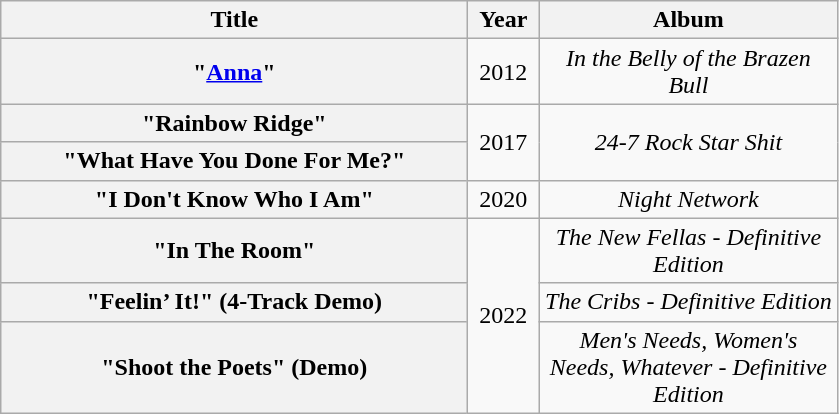<table class="wikitable plainrowheaders" style="text-align:center;">
<tr>
<th scope="col" rowspan="1" style="width:19em;">Title</th>
<th scope="col" rowspan="1" style="width:2.5em;">Year</th>
<th scope="col" rowspan="1" style="width:12em;">Album</th>
</tr>
<tr>
<th scope="row">"<a href='#'>Anna</a>"</th>
<td>2012</td>
<td><em>In the Belly of the Brazen Bull</em></td>
</tr>
<tr>
<th scope="row">"Rainbow Ridge"</th>
<td rowspan="2">2017</td>
<td rowspan="2"><em>24-7 Rock Star Shit</em></td>
</tr>
<tr>
<th scope="row">"What Have You Done For Me?"</th>
</tr>
<tr>
<th scope="row">"I Don't Know Who I Am"</th>
<td>2020</td>
<td><em>Night Network</em></td>
</tr>
<tr>
<th scope="row">"In The Room"</th>
<td rowspan="3">2022</td>
<td rowspan="1"><em>The New Fellas - Definitive Edition</em></td>
</tr>
<tr>
<th scope="row">"Feelin’ It!" (4-Track Demo)</th>
<td rowspan="1"><em>The Cribs - Definitive Edition</em></td>
</tr>
<tr>
<th scope="row">"Shoot the Poets" (Demo)</th>
<td><em>Men's Needs, Women's Needs, Whatever - Definitive Edition</em></td>
</tr>
</table>
